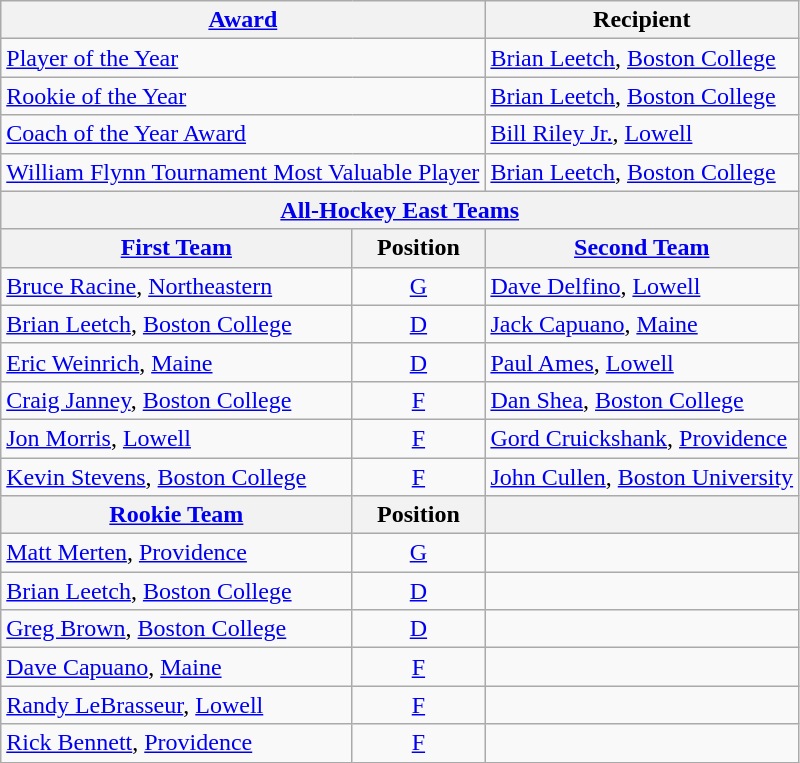<table class="wikitable">
<tr>
<th colspan=2><a href='#'>Award</a></th>
<th>Recipient</th>
</tr>
<tr>
<td colspan=2><a href='#'>Player of the Year</a></td>
<td><a href='#'>Brian Leetch</a>, <a href='#'>Boston College</a></td>
</tr>
<tr>
<td colspan=2><a href='#'>Rookie of the Year</a></td>
<td><a href='#'>Brian Leetch</a>, <a href='#'>Boston College</a></td>
</tr>
<tr>
<td colspan=2><a href='#'>Coach of the Year Award</a></td>
<td><a href='#'>Bill Riley Jr.</a>, <a href='#'>Lowell</a></td>
</tr>
<tr>
<td colspan=2><a href='#'>William Flynn Tournament Most Valuable Player</a></td>
<td><a href='#'>Brian Leetch</a>, <a href='#'>Boston College</a></td>
</tr>
<tr>
<th colspan=3><a href='#'>All-Hockey East Teams</a></th>
</tr>
<tr>
<th><a href='#'>First Team</a></th>
<th>  Position  </th>
<th><a href='#'>Second Team</a></th>
</tr>
<tr>
<td><a href='#'>Bruce Racine</a>, <a href='#'>Northeastern</a></td>
<td align=center><a href='#'>G</a></td>
<td><a href='#'>Dave Delfino</a>, <a href='#'>Lowell</a></td>
</tr>
<tr>
<td><a href='#'>Brian Leetch</a>, <a href='#'>Boston College</a></td>
<td align=center><a href='#'>D</a></td>
<td><a href='#'>Jack Capuano</a>, <a href='#'>Maine</a></td>
</tr>
<tr>
<td><a href='#'>Eric Weinrich</a>, <a href='#'>Maine</a></td>
<td align=center><a href='#'>D</a></td>
<td><a href='#'>Paul Ames</a>, <a href='#'>Lowell</a></td>
</tr>
<tr>
<td><a href='#'>Craig Janney</a>, <a href='#'>Boston College</a></td>
<td align=center><a href='#'>F</a></td>
<td><a href='#'>Dan Shea</a>, <a href='#'>Boston College</a></td>
</tr>
<tr>
<td><a href='#'>Jon Morris</a>, <a href='#'>Lowell</a></td>
<td align=center><a href='#'>F</a></td>
<td><a href='#'>Gord Cruickshank</a>, <a href='#'>Providence</a></td>
</tr>
<tr>
<td><a href='#'>Kevin Stevens</a>, <a href='#'>Boston College</a></td>
<td align=center><a href='#'>F</a></td>
<td><a href='#'>John Cullen</a>, <a href='#'>Boston University</a></td>
</tr>
<tr>
<th><a href='#'>Rookie Team</a></th>
<th>  Position  </th>
<th></th>
</tr>
<tr>
<td><a href='#'>Matt Merten</a>, <a href='#'>Providence</a></td>
<td align=center><a href='#'>G</a></td>
<td></td>
</tr>
<tr>
<td><a href='#'>Brian Leetch</a>, <a href='#'>Boston College</a></td>
<td align=center><a href='#'>D</a></td>
<td></td>
</tr>
<tr>
<td><a href='#'>Greg Brown</a>, <a href='#'>Boston College</a></td>
<td align=center><a href='#'>D</a></td>
<td></td>
</tr>
<tr>
<td><a href='#'>Dave Capuano</a>, <a href='#'>Maine</a></td>
<td align=center><a href='#'>F</a></td>
<td></td>
</tr>
<tr>
<td><a href='#'>Randy LeBrasseur</a>, <a href='#'>Lowell</a></td>
<td align=center><a href='#'>F</a></td>
<td></td>
</tr>
<tr>
<td><a href='#'>Rick Bennett</a>, <a href='#'>Providence</a></td>
<td align=center><a href='#'>F</a></td>
<td></td>
</tr>
</table>
